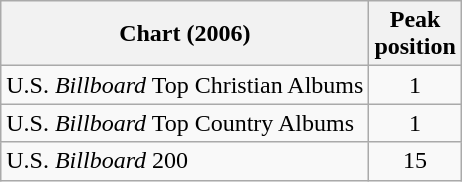<table class="wikitable">
<tr>
<th>Chart (2006)</th>
<th>Peak<br>position</th>
</tr>
<tr>
<td>U.S. <em>Billboard</em> Top Christian Albums</td>
<td align="center">1</td>
</tr>
<tr>
<td>U.S. <em>Billboard</em> Top Country Albums</td>
<td align="center">1</td>
</tr>
<tr>
<td>U.S. <em>Billboard</em> 200</td>
<td align="center">15</td>
</tr>
</table>
